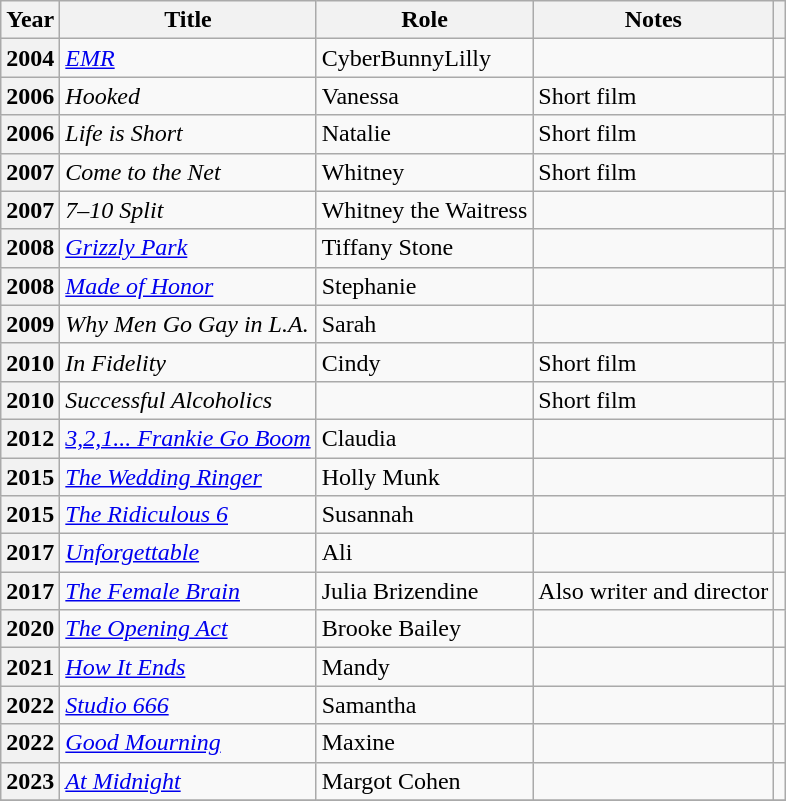<table class="wikitable plainrowheaders sortable" style="margin-right: 0;">
<tr>
<th scope="col">Year</th>
<th scope="col">Title</th>
<th scope="col">Role</th>
<th scope="col" class="unsortable">Notes</th>
<th scope="col" class="unsortable"></th>
</tr>
<tr>
<th scope="row">2004</th>
<td><em><a href='#'>EMR</a></em></td>
<td>CyberBunnyLilly</td>
<td></td>
<td style="text-align:center;"></td>
</tr>
<tr>
<th scope="row">2006</th>
<td><em>Hooked</em></td>
<td>Vanessa</td>
<td>Short film</td>
<td style="text-align:center;"></td>
</tr>
<tr>
<th scope="row">2006</th>
<td><em>Life is Short</em></td>
<td>Natalie</td>
<td>Short film</td>
<td style="text-align:center;"></td>
</tr>
<tr>
<th scope="row">2007</th>
<td><em>Come to the Net</em></td>
<td>Whitney</td>
<td>Short film</td>
<td style="text-align:center;"></td>
</tr>
<tr>
<th scope="row">2007</th>
<td><em>7–10 Split</em></td>
<td>Whitney the Waitress</td>
<td></td>
<td style="text-align:center;"></td>
</tr>
<tr>
<th scope="row">2008</th>
<td><em><a href='#'>Grizzly Park</a></em></td>
<td>Tiffany Stone</td>
<td></td>
<td style="text-align:center;"></td>
</tr>
<tr>
<th scope="row">2008</th>
<td><em><a href='#'>Made of Honor</a></em></td>
<td>Stephanie</td>
<td></td>
<td style="text-align:center;"></td>
</tr>
<tr>
<th scope="row">2009</th>
<td><em>Why Men Go Gay in L.A.</em></td>
<td>Sarah</td>
<td></td>
<td style="text-align:center;"></td>
</tr>
<tr>
<th scope="row">2010</th>
<td><em>In Fidelity</em></td>
<td>Cindy</td>
<td>Short film</td>
<td style="text-align:center;"></td>
</tr>
<tr>
<th scope="row">2010</th>
<td><em>Successful Alcoholics</em></td>
<td></td>
<td>Short film</td>
<td style="text-align:center;"></td>
</tr>
<tr>
<th scope="row">2012</th>
<td><em><a href='#'>3,2,1... Frankie Go Boom</a></em></td>
<td>Claudia</td>
<td></td>
<td style="text-align:center;"></td>
</tr>
<tr>
<th scope="row">2015</th>
<td><em><a href='#'>The Wedding Ringer</a></em></td>
<td>Holly Munk</td>
<td></td>
<td style="text-align:center;"></td>
</tr>
<tr>
<th scope="row">2015</th>
<td><em><a href='#'>The Ridiculous 6</a></em></td>
<td>Susannah</td>
<td></td>
<td style="text-align:center;"></td>
</tr>
<tr>
<th scope="row">2017</th>
<td><em><a href='#'>Unforgettable</a></em></td>
<td>Ali</td>
<td></td>
<td style="text-align:center;"></td>
</tr>
<tr>
<th scope="row">2017</th>
<td><em><a href='#'>The Female Brain</a></em></td>
<td>Julia Brizendine</td>
<td>Also writer and director</td>
<td style="text-align:center;"></td>
</tr>
<tr>
<th scope="row">2020</th>
<td><em><a href='#'>The Opening Act</a></em></td>
<td>Brooke Bailey</td>
<td></td>
<td style="text-align:center;"></td>
</tr>
<tr>
<th scope="row">2021</th>
<td><em><a href='#'>How It Ends</a></em></td>
<td>Mandy</td>
<td></td>
<td style="text-align:center;"></td>
</tr>
<tr>
<th scope="row">2022</th>
<td><em><a href='#'>Studio 666</a></em></td>
<td>Samantha</td>
<td></td>
<td></td>
</tr>
<tr>
<th scope="row">2022</th>
<td><em><a href='#'>Good Mourning</a></em></td>
<td>Maxine</td>
<td></td>
</tr>
<tr>
<th scope="row">2023</th>
<td><em><a href='#'>At Midnight</a></em></td>
<td>Margot Cohen</td>
<td></td>
<td></td>
</tr>
<tr>
</tr>
</table>
